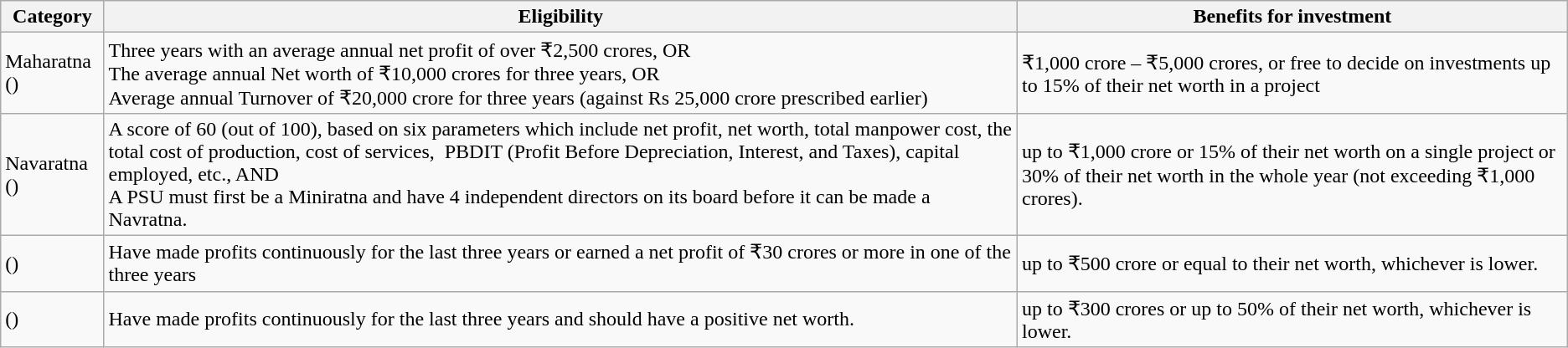<table class="wikitable">
<tr>
<th>Category</th>
<th>Eligibility</th>
<th>Benefits for investment</th>
</tr>
<tr>
<td>Maharatna ()</td>
<td>Three years with an average annual net profit of over ₹2,500 crores, OR<br>The average annual Net worth of ₹10,000 crores for three years, OR<br>Average annual Turnover of ₹20,000 crore for three years (against Rs 25,000 crore prescribed earlier)</td>
<td>₹1,000 crore – ₹5,000 crores, or free to decide on investments up to 15% of their net worth in a project</td>
</tr>
<tr>
<td>Navaratna ()</td>
<td>A score of 60 (out of 100), based on six parameters which include net profit, net worth, total manpower cost, the total cost of production, cost of services,  PBDIT (Profit Before Depreciation, Interest, and Taxes), capital employed, etc., AND<br>A PSU must first be a Miniratna and have 4 independent directors on its board before it can be made a Navratna.</td>
<td>up to ₹1,000 crore or 15% of their net worth on a single project or 30% of their net worth in the whole year (not exceeding ₹1,000 crores).</td>
</tr>
<tr>
<td> ()</td>
<td>Have made profits continuously for the last three years or earned a net profit of ₹30 crores or more in one of the three years</td>
<td>up to ₹500 crore or equal to their net worth, whichever is lower.</td>
</tr>
<tr>
<td> ()</td>
<td>Have made profits continuously for the last three years and should have a positive net worth.</td>
<td>up to ₹300 crores or up to 50% of their net worth, whichever is lower.</td>
</tr>
</table>
